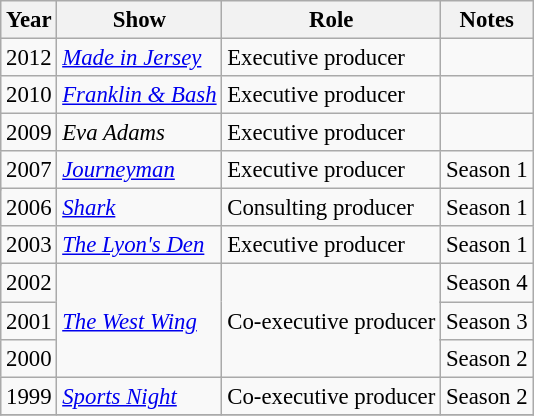<table class="wikitable" style="font-size: 95%;">
<tr>
<th>Year</th>
<th>Show</th>
<th>Role</th>
<th>Notes</th>
</tr>
<tr>
<td>2012</td>
<td><em><a href='#'>Made in Jersey</a></em></td>
<td>Executive producer</td>
<td></td>
</tr>
<tr>
<td>2010</td>
<td><em><a href='#'>Franklin & Bash</a></em></td>
<td>Executive producer</td>
<td></td>
</tr>
<tr>
<td>2009</td>
<td><em>Eva Adams</em></td>
<td>Executive producer</td>
<td></td>
</tr>
<tr>
<td rowspan=2>2007</td>
<td><em><a href='#'>Journeyman</a></em></td>
<td>Executive producer</td>
<td>Season 1</td>
</tr>
<tr>
<td rowspan=2><em><a href='#'>Shark</a></em></td>
<td rowspan=2>Consulting producer</td>
<td rowspan=2>Season 1</td>
</tr>
<tr>
<td>2006</td>
</tr>
<tr>
<td rowspan=2>2003</td>
<td><em><a href='#'>The Lyon's Den</a></em></td>
<td>Executive producer</td>
<td>Season 1</td>
</tr>
<tr>
<td rowspan=6><em><a href='#'>The West Wing</a></em></td>
<td rowspan=6>Co-executive producer</td>
<td rowspan=2>Season 4</td>
</tr>
<tr>
<td rowspan=2>2002</td>
</tr>
<tr>
<td rowspan=2>Season 3</td>
</tr>
<tr>
<td rowspan=2>2001</td>
</tr>
<tr>
<td rowspan=2>Season 2</td>
</tr>
<tr>
<td rowspan=2>2000</td>
</tr>
<tr>
<td rowspan=2><em><a href='#'>Sports Night</a></em></td>
<td rowspan=2>Co-executive producer</td>
<td rowspan=2>Season 2</td>
</tr>
<tr>
<td>1999</td>
</tr>
<tr>
</tr>
</table>
